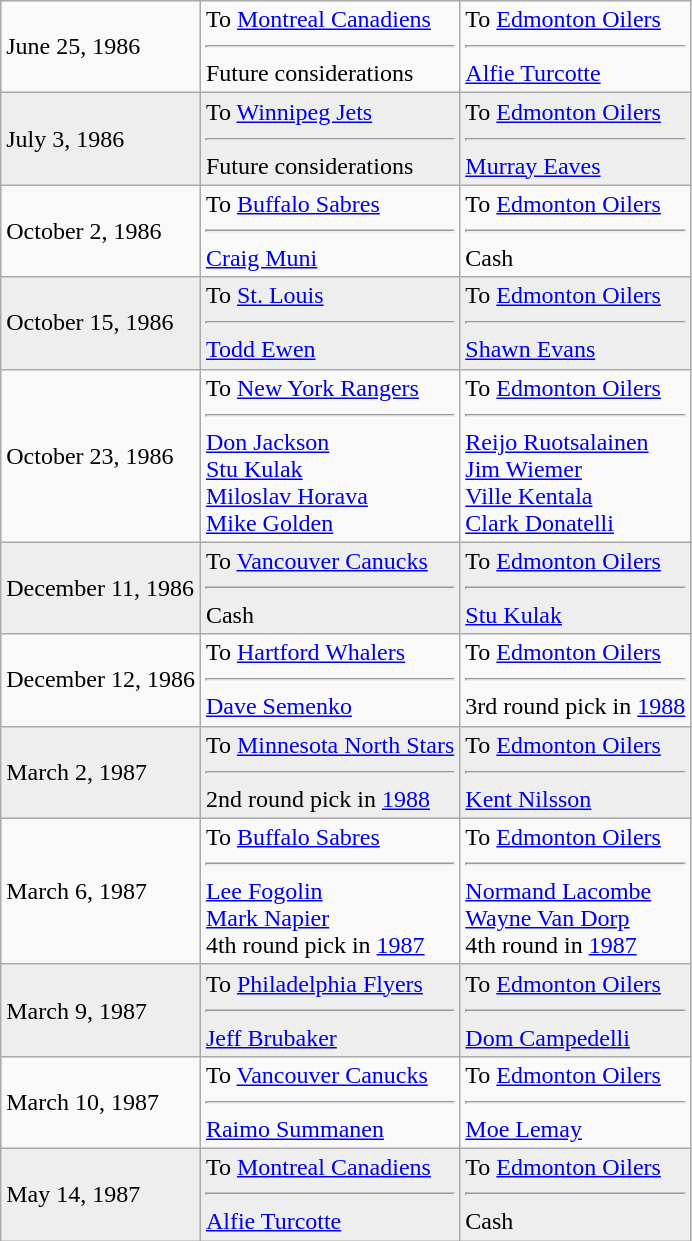<table class="wikitable">
<tr>
<td>June 25, 1986</td>
<td valign="top">To <a href='#'>Montreal Canadiens</a><hr>Future considerations</td>
<td valign="top">To <a href='#'>Edmonton Oilers</a><hr><a href='#'>Alfie Turcotte</a></td>
</tr>
<tr style="background:#eee;">
<td>July 3, 1986</td>
<td valign="top">To <a href='#'>Winnipeg Jets</a><hr>Future considerations</td>
<td valign="top">To <a href='#'>Edmonton Oilers</a><hr><a href='#'>Murray Eaves</a></td>
</tr>
<tr>
<td>October 2, 1986</td>
<td valign="top">To <a href='#'>Buffalo Sabres</a><hr><a href='#'>Craig Muni</a></td>
<td valign="top">To <a href='#'>Edmonton Oilers</a><hr>Cash</td>
</tr>
<tr style="background:#eee;">
<td>October 15, 1986</td>
<td valign="top">To <a href='#'>St. Louis</a><hr><a href='#'>Todd Ewen</a></td>
<td valign="top">To <a href='#'>Edmonton Oilers</a><hr><a href='#'>Shawn Evans</a></td>
</tr>
<tr>
<td>October 23, 1986</td>
<td valign="top">To <a href='#'>New York Rangers</a><hr><a href='#'>Don Jackson</a><br><a href='#'>Stu Kulak</a><br><a href='#'>Miloslav Horava</a><br><a href='#'>Mike Golden</a></td>
<td valign="top">To <a href='#'>Edmonton Oilers</a><hr><a href='#'>Reijo Ruotsalainen</a><br><a href='#'>Jim Wiemer</a><br><a href='#'>Ville Kentala</a><br><a href='#'>Clark Donatelli</a></td>
</tr>
<tr style="background:#eee;">
<td>December 11, 1986</td>
<td valign="top">To <a href='#'>Vancouver Canucks</a><hr>Cash</td>
<td valign="top">To <a href='#'>Edmonton Oilers</a><hr><a href='#'>Stu Kulak</a></td>
</tr>
<tr>
<td>December 12, 1986</td>
<td valign="top">To <a href='#'>Hartford Whalers</a><hr><a href='#'>Dave Semenko</a></td>
<td valign="top">To <a href='#'>Edmonton Oilers</a><hr>3rd round pick in <a href='#'>1988</a></td>
</tr>
<tr style="background:#eee;">
<td>March 2, 1987</td>
<td valign="top">To <a href='#'>Minnesota North Stars</a><hr>2nd round pick in <a href='#'>1988</a></td>
<td valign="top">To <a href='#'>Edmonton Oilers</a><hr><a href='#'>Kent Nilsson</a></td>
</tr>
<tr>
<td>March 6, 1987</td>
<td valign="top">To <a href='#'>Buffalo Sabres</a><hr><a href='#'>Lee Fogolin</a><br><a href='#'>Mark Napier</a><br>4th round pick in <a href='#'>1987</a></td>
<td valign="top">To <a href='#'>Edmonton Oilers</a><hr><a href='#'>Normand Lacombe</a><br><a href='#'>Wayne Van Dorp</a><br>4th round in <a href='#'>1987</a></td>
</tr>
<tr style="background:#eee;">
<td>March 9, 1987</td>
<td valign="top">To <a href='#'>Philadelphia Flyers</a><hr><a href='#'>Jeff Brubaker</a></td>
<td valign="top">To <a href='#'>Edmonton Oilers</a><hr><a href='#'>Dom Campedelli</a></td>
</tr>
<tr>
<td>March 10, 1987</td>
<td valign="top">To <a href='#'>Vancouver Canucks</a><hr><a href='#'>Raimo Summanen</a></td>
<td valign="top">To <a href='#'>Edmonton Oilers</a><hr><a href='#'>Moe Lemay</a></td>
</tr>
<tr style="background:#eee;">
<td>May 14, 1987</td>
<td valign="top">To <a href='#'>Montreal Canadiens</a><hr><a href='#'>Alfie Turcotte</a></td>
<td valign="top">To <a href='#'>Edmonton Oilers</a><hr>Cash</td>
</tr>
</table>
